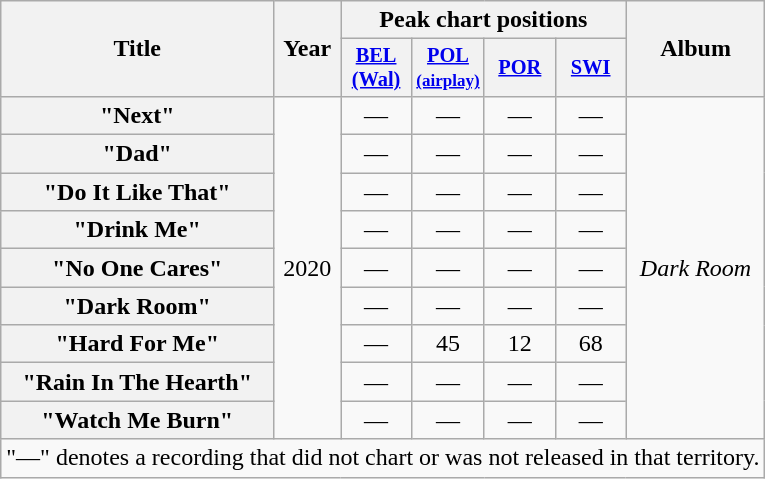<table class="wikitable plainrowheaders" style="text-align:center;">
<tr>
<th rowspan="2">Title</th>
<th rowspan="2">Year</th>
<th colspan="4">Peak chart positions</th>
<th rowspan="2">Album</th>
</tr>
<tr>
<th style="width:3em;font-size:85%;"><a href='#'>BEL<br>(Wal)</a><br></th>
<th style="width:3em;font-size:85%;"><a href='#'>POL<br><small>(airplay)</small></a><br></th>
<th style="width:3em;font-size:85%;"><a href='#'>POR</a><br></th>
<th style="width:3em;font-size:85%;"><a href='#'>SWI</a><br></th>
</tr>
<tr>
<th scope="row">"Next"</th>
<td rowspan="9">2020</td>
<td>—</td>
<td>—</td>
<td>—</td>
<td>—</td>
<td rowspan="9"><em>Dark Room</em></td>
</tr>
<tr>
<th scope="row">"Dad"</th>
<td>—</td>
<td>—</td>
<td>—</td>
<td>—</td>
</tr>
<tr>
<th scope="row">"Do It Like That"</th>
<td>—</td>
<td>—</td>
<td>—</td>
<td>—</td>
</tr>
<tr>
<th scope="row">"Drink Me"</th>
<td>—</td>
<td>—</td>
<td>—</td>
<td>—</td>
</tr>
<tr>
<th scope="row">"No One Cares"</th>
<td>—</td>
<td>—</td>
<td>—</td>
<td>—</td>
</tr>
<tr>
<th scope="row">"Dark Room"</th>
<td>—</td>
<td>—</td>
<td>—</td>
<td>—</td>
</tr>
<tr>
<th scope="row">"Hard For Me"</th>
<td>—</td>
<td>45</td>
<td>12</td>
<td>68</td>
</tr>
<tr>
<th scope="row">"Rain In The Hearth"</th>
<td>—</td>
<td>—</td>
<td>—</td>
<td>—</td>
</tr>
<tr>
<th scope="row">"Watch Me Burn"</th>
<td>—</td>
<td>—</td>
<td>—</td>
<td>—</td>
</tr>
<tr>
<td colspan="7">"—" denotes a recording that did not chart or was not released in that territory.</td>
</tr>
</table>
